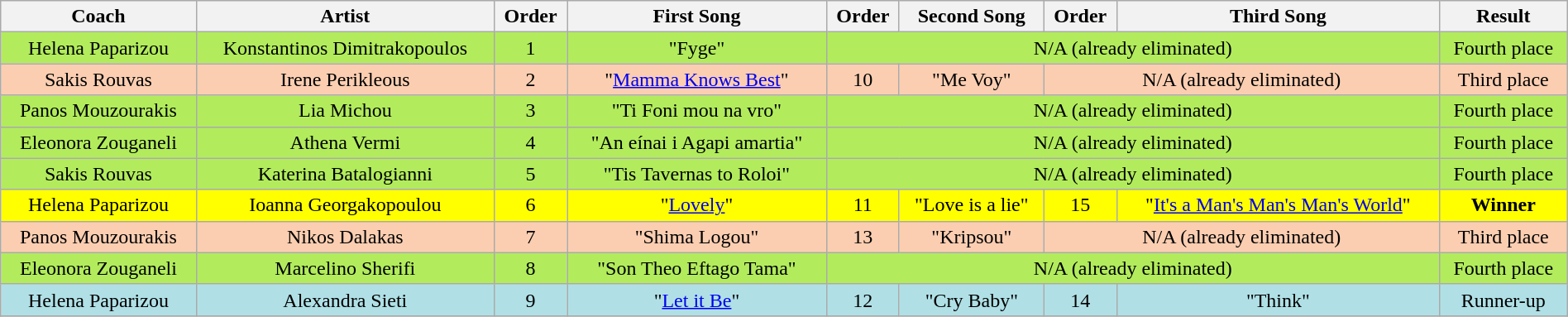<table class="wikitable" style="text-align:center; width:100%;">
<tr>
<th>Coach</th>
<th>Artist</th>
<th>Order</th>
<th>First Song</th>
<th>Order</th>
<th>Second Song</th>
<th>Order</th>
<th>Third Song</th>
<th>Result</th>
</tr>
<tr bgcolor="#B2EC5D">
<td>Helena Paparizou</td>
<td>Konstantinos Dimitrakopoulos</td>
<td>1</td>
<td>"Fyge"</td>
<td colspan=4>N/A (already eliminated)</td>
<td>Fourth place</td>
</tr>
<tr bgcolor="#FBCEB1">
<td>Sakis Rouvas</td>
<td>Irene Perikleous</td>
<td>2</td>
<td>"<a href='#'>Mamma Knows Best</a>"</td>
<td>10</td>
<td>"Me Voy"</td>
<td colspan=2>N/A (already eliminated)</td>
<td>Third place</td>
</tr>
<tr bgcolor="#B2EC5D">
<td>Panos Mouzourakis</td>
<td>Lia Michou</td>
<td>3</td>
<td>"Ti Foni mou na vro"</td>
<td colspan=4>N/A (already eliminated)</td>
<td>Fourth place</td>
</tr>
<tr bgcolor="#B2EC5D">
<td>Eleonora Zouganeli</td>
<td>Athena Vermi</td>
<td>4</td>
<td>"An eínai i Agapi amartia"</td>
<td colspan=4>N/A (already eliminated)</td>
<td>Fourth place</td>
</tr>
<tr bgcolor="#B2EC5D">
<td>Sakis Rouvas</td>
<td>Katerina Batalogianni</td>
<td>5</td>
<td>"Tis Tavernas to Roloi"</td>
<td colspan=4>N/A (already eliminated)</td>
<td>Fourth place</td>
</tr>
<tr bgcolor="yellow">
<td>Helena Paparizou</td>
<td>Ioanna Georgakopoulou</td>
<td>6</td>
<td>"<a href='#'>Lovely</a>"</td>
<td>11</td>
<td>"Love is a lie"</td>
<td>15</td>
<td>"<a href='#'>It's a Man's Man's Man's World</a>"</td>
<td><strong>Winner</strong></td>
</tr>
<tr bgcolor="#FBCEB1">
<td>Panos Mouzourakis</td>
<td>Nikos Dalakas</td>
<td>7</td>
<td>"Shima Logou"</td>
<td>13</td>
<td>"Kripsou"</td>
<td colspan=2>N/A (already eliminated)</td>
<td>Third place</td>
</tr>
<tr bgcolor="#B2EC5D">
<td>Eleonora Zouganeli</td>
<td>Marcelino Sherifi</td>
<td>8</td>
<td>"Son Theo Eftago Tama"</td>
<td colspan=4>N/A (already eliminated)</td>
<td>Fourth place</td>
</tr>
<tr bgcolor="#B0E0E6">
<td>Helena Paparizou</td>
<td>Alexandra Sieti</td>
<td>9</td>
<td>"<a href='#'>Let it Be</a>"</td>
<td>12</td>
<td>"Cry Baby"</td>
<td>14</td>
<td>"Think"</td>
<td>Runner-up</td>
</tr>
<tr>
</tr>
</table>
